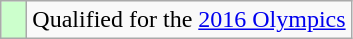<table class="wikitable">
<tr>
<td width=10px bgcolor="#ccffcc"></td>
<td>Qualified for the <a href='#'>2016 Olympics</a></td>
</tr>
</table>
